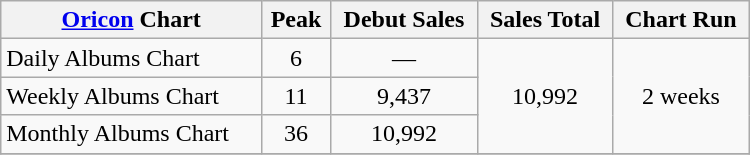<table class="wikitable" style="width:500px;">
<tr>
<th style="text-align:center;"><a href='#'>Oricon</a> Chart</th>
<th style="text-align:center;">Peak</th>
<th style="text-align:center;">Debut Sales</th>
<th style="text-align:center;">Sales Total</th>
<th style="text-align:center;">Chart Run</th>
</tr>
<tr>
<td align="left">Daily Albums Chart</td>
<td style="text-align:center;">6</td>
<td style="text-align:center;" rowspan="1">—</td>
<td style="text-align:center;" rowspan="3">10,992</td>
<td style="text-align:center;" rowspan="3">2 weeks</td>
</tr>
<tr>
<td align="left">Weekly Albums Chart</td>
<td style="text-align:center;">11</td>
<td style="text-align:center;" rowspan="1">9,437</td>
</tr>
<tr>
<td align="left">Monthly Albums Chart</td>
<td style="text-align:center;">36</td>
<td style="text-align:center;" rowspan="1">10,992</td>
</tr>
<tr>
</tr>
</table>
